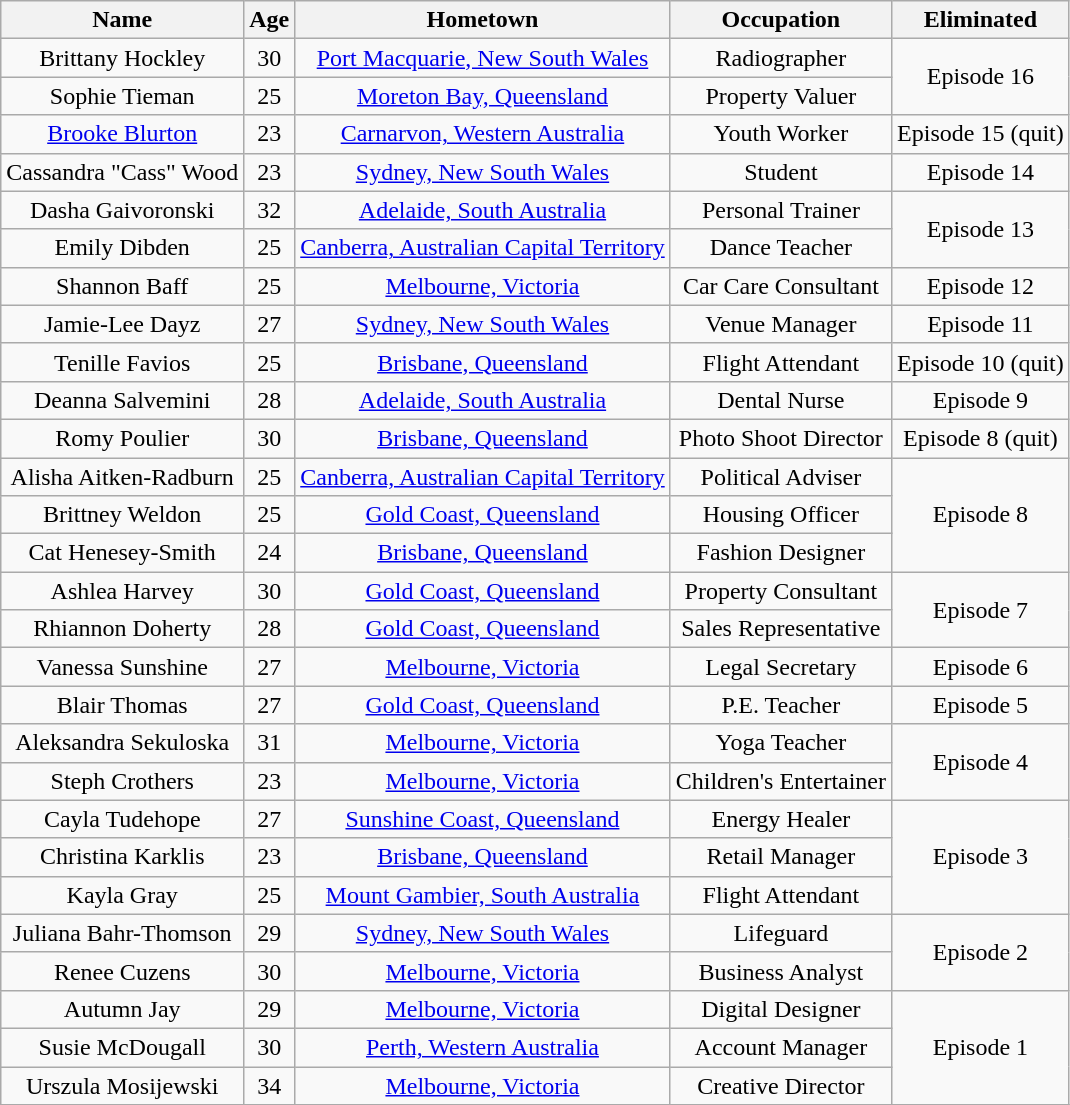<table class="wikitable" style="text-align:center">
<tr>
<th>Name</th>
<th>Age</th>
<th>Hometown</th>
<th>Occupation</th>
<th>Eliminated</th>
</tr>
<tr>
<td>Brittany Hockley</td>
<td>30</td>
<td><a href='#'>Port Macquarie, New South Wales</a></td>
<td>Radiographer</td>
<td rowspan="2">Episode 16</td>
</tr>
<tr>
<td>Sophie Tieman</td>
<td>25</td>
<td><a href='#'>Moreton Bay, Queensland</a></td>
<td>Property Valuer</td>
</tr>
<tr>
<td><a href='#'>Brooke Blurton</a></td>
<td>23</td>
<td><a href='#'>Carnarvon, Western Australia</a></td>
<td>Youth Worker</td>
<td>Episode 15 (quit)</td>
</tr>
<tr>
<td>Cassandra "Cass" Wood</td>
<td>23</td>
<td><a href='#'>Sydney, New South Wales</a></td>
<td>Student</td>
<td>Episode 14</td>
</tr>
<tr>
<td>Dasha Gaivoronski</td>
<td>32</td>
<td><a href='#'>Adelaide, South Australia</a></td>
<td>Personal Trainer</td>
<td rowspan="2">Episode 13</td>
</tr>
<tr>
<td>Emily Dibden</td>
<td>25</td>
<td><a href='#'>Canberra, Australian Capital Territory</a></td>
<td>Dance Teacher</td>
</tr>
<tr>
<td>Shannon Baff</td>
<td>25</td>
<td><a href='#'>Melbourne, Victoria</a></td>
<td>Car Care Consultant</td>
<td>Episode 12</td>
</tr>
<tr>
<td>Jamie-Lee Dayz</td>
<td>27</td>
<td><a href='#'>Sydney, New South Wales</a></td>
<td>Venue Manager</td>
<td>Episode 11</td>
</tr>
<tr>
<td>Tenille Favios</td>
<td>25</td>
<td><a href='#'>Brisbane, Queensland</a></td>
<td>Flight Attendant</td>
<td>Episode 10 (quit)</td>
</tr>
<tr>
<td>Deanna Salvemini</td>
<td>28</td>
<td><a href='#'>Adelaide, South Australia</a></td>
<td>Dental Nurse</td>
<td>Episode 9</td>
</tr>
<tr>
<td>Romy Poulier</td>
<td>30</td>
<td><a href='#'>Brisbane, Queensland</a></td>
<td>Photo Shoot Director</td>
<td>Episode 8 (quit)</td>
</tr>
<tr>
<td>Alisha Aitken-Radburn</td>
<td>25</td>
<td><a href='#'>Canberra, Australian Capital Territory</a></td>
<td>Political Adviser</td>
<td rowspan="3">Episode 8</td>
</tr>
<tr>
<td>Brittney Weldon</td>
<td>25</td>
<td><a href='#'>Gold Coast, Queensland</a></td>
<td>Housing Officer</td>
</tr>
<tr>
<td>Cat Henesey-Smith</td>
<td>24</td>
<td><a href='#'>Brisbane, Queensland</a></td>
<td>Fashion Designer</td>
</tr>
<tr>
<td>Ashlea Harvey</td>
<td>30</td>
<td><a href='#'>Gold Coast, Queensland</a></td>
<td>Property Consultant</td>
<td rowspan="2">Episode 7</td>
</tr>
<tr>
<td>Rhiannon Doherty</td>
<td>28</td>
<td><a href='#'>Gold Coast, Queensland</a></td>
<td>Sales Representative</td>
</tr>
<tr>
<td>Vanessa Sunshine</td>
<td>27</td>
<td><a href='#'>Melbourne, Victoria</a></td>
<td>Legal Secretary</td>
<td>Episode 6</td>
</tr>
<tr>
<td>Blair Thomas</td>
<td>27</td>
<td><a href='#'>Gold Coast, Queensland</a></td>
<td>P.E. Teacher</td>
<td>Episode 5</td>
</tr>
<tr>
<td>Aleksandra Sekuloska</td>
<td>31</td>
<td><a href='#'>Melbourne, Victoria</a></td>
<td>Yoga Teacher</td>
<td rowspan="2">Episode 4</td>
</tr>
<tr>
<td>Steph Crothers</td>
<td>23</td>
<td><a href='#'>Melbourne, Victoria</a></td>
<td>Children's Entertainer</td>
</tr>
<tr>
<td>Cayla Tudehope</td>
<td>27</td>
<td><a href='#'>Sunshine Coast, Queensland</a></td>
<td>Energy Healer</td>
<td rowspan="3">Episode 3</td>
</tr>
<tr>
<td>Christina Karklis</td>
<td>23</td>
<td><a href='#'>Brisbane, Queensland</a></td>
<td>Retail Manager</td>
</tr>
<tr>
<td>Kayla Gray</td>
<td>25</td>
<td><a href='#'>Mount Gambier, South Australia</a></td>
<td>Flight Attendant</td>
</tr>
<tr>
<td>Juliana Bahr-Thomson</td>
<td>29</td>
<td><a href='#'>Sydney, New South Wales</a></td>
<td>Lifeguard</td>
<td rowspan="2">Episode 2</td>
</tr>
<tr>
<td>Renee Cuzens</td>
<td>30</td>
<td><a href='#'>Melbourne, Victoria</a></td>
<td>Business Analyst</td>
</tr>
<tr>
<td>Autumn Jay</td>
<td>29</td>
<td><a href='#'>Melbourne, Victoria</a></td>
<td>Digital Designer</td>
<td rowspan="3">Episode 1</td>
</tr>
<tr>
<td>Susie McDougall</td>
<td>30</td>
<td><a href='#'>Perth, Western Australia</a></td>
<td>Account Manager</td>
</tr>
<tr>
<td>Urszula Mosijewski</td>
<td>34</td>
<td><a href='#'>Melbourne, Victoria</a></td>
<td>Creative Director</td>
</tr>
<tr>
</tr>
</table>
